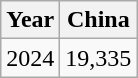<table class="wikitable">
<tr>
<th>Year</th>
<th>China</th>
</tr>
<tr>
<td>2024</td>
<td>19,335</td>
</tr>
</table>
